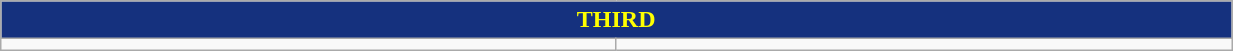<table class="wikitable collapsible collapsed" style="width:65%">
<tr>
<th colspan=5 ! style="color:yellow; background:#15317E">THIRD</th>
</tr>
<tr>
<td></td>
<td></td>
</tr>
</table>
